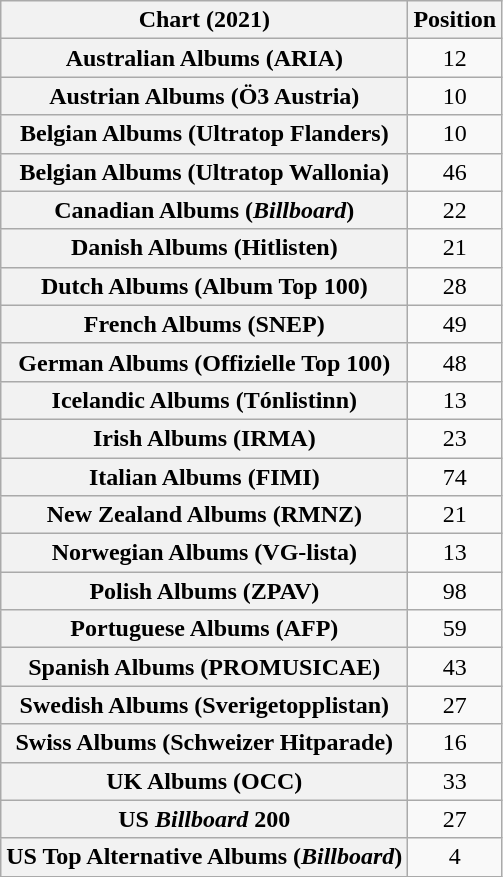<table class="wikitable sortable plainrowheaders" style="text-align:center">
<tr>
<th scope="col">Chart (2021)</th>
<th scope="col">Position</th>
</tr>
<tr>
<th scope="row">Australian Albums (ARIA)</th>
<td>12</td>
</tr>
<tr>
<th scope="row">Austrian Albums (Ö3 Austria)</th>
<td>10</td>
</tr>
<tr>
<th scope="row">Belgian Albums (Ultratop Flanders)</th>
<td>10</td>
</tr>
<tr>
<th scope="row">Belgian Albums (Ultratop Wallonia)</th>
<td>46</td>
</tr>
<tr>
<th scope="row">Canadian Albums (<em>Billboard</em>)</th>
<td>22</td>
</tr>
<tr>
<th scope="row">Danish Albums (Hitlisten)</th>
<td>21</td>
</tr>
<tr>
<th scope="row">Dutch Albums (Album Top 100)</th>
<td>28</td>
</tr>
<tr>
<th scope="row">French Albums (SNEP)</th>
<td>49</td>
</tr>
<tr>
<th scope="row">German Albums (Offizielle Top 100)</th>
<td>48</td>
</tr>
<tr>
<th scope="row">Icelandic Albums (Tónlistinn)</th>
<td>13</td>
</tr>
<tr>
<th scope="row">Irish Albums (IRMA)</th>
<td>23</td>
</tr>
<tr>
<th scope="row">Italian Albums (FIMI)</th>
<td>74</td>
</tr>
<tr>
<th scope="row">New Zealand Albums (RMNZ)</th>
<td>21</td>
</tr>
<tr>
<th scope="row">Norwegian Albums (VG-lista)</th>
<td>13</td>
</tr>
<tr>
<th scope="row">Polish Albums (ZPAV)</th>
<td>98</td>
</tr>
<tr>
<th scope="row">Portuguese Albums (AFP)</th>
<td>59</td>
</tr>
<tr>
<th scope="row">Spanish Albums (PROMUSICAE)</th>
<td>43</td>
</tr>
<tr>
<th scope="row">Swedish Albums (Sverigetopplistan)</th>
<td>27</td>
</tr>
<tr>
<th scope="row">Swiss Albums (Schweizer Hitparade)</th>
<td>16</td>
</tr>
<tr>
<th scope="row">UK Albums (OCC)</th>
<td>33</td>
</tr>
<tr>
<th scope="row">US <em>Billboard</em> 200</th>
<td>27</td>
</tr>
<tr>
<th scope="row">US Top Alternative Albums (<em>Billboard</em>)</th>
<td>4</td>
</tr>
</table>
